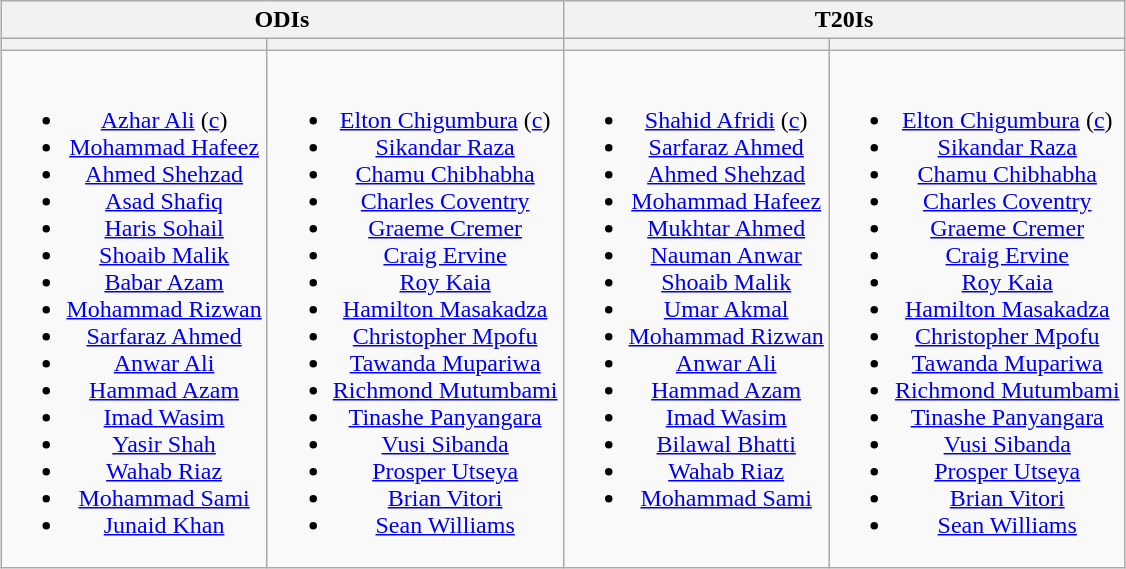<table class="wikitable" style="text-align:center; margin:auto">
<tr>
<th colspan=2>ODIs</th>
<th colspan=2>T20Is</th>
</tr>
<tr>
<th></th>
<th></th>
<th></th>
<th></th>
</tr>
<tr style="vertical-align:top">
<td><br><ul><li><a href='#'>Azhar Ali</a> (<a href='#'>c</a>)</li><li><a href='#'>Mohammad Hafeez</a></li><li><a href='#'>Ahmed Shehzad</a></li><li><a href='#'>Asad Shafiq</a></li><li><a href='#'>Haris Sohail</a></li><li><a href='#'>Shoaib Malik</a></li><li><a href='#'>Babar Azam</a></li><li><a href='#'>Mohammad Rizwan</a></li><li><a href='#'>Sarfaraz Ahmed</a></li><li><a href='#'>Anwar Ali</a></li><li><a href='#'>Hammad Azam</a></li><li><a href='#'>Imad Wasim</a></li><li><a href='#'>Yasir Shah</a></li><li><a href='#'>Wahab Riaz</a></li><li><a href='#'>Mohammad Sami</a></li><li><a href='#'>Junaid Khan</a></li></ul></td>
<td><br><ul><li><a href='#'>Elton Chigumbura</a> (<a href='#'>c</a>)</li><li><a href='#'>Sikandar Raza</a></li><li><a href='#'>Chamu Chibhabha</a></li><li><a href='#'>Charles Coventry</a></li><li><a href='#'>Graeme Cremer</a></li><li><a href='#'>Craig Ervine</a></li><li><a href='#'>Roy Kaia</a></li><li><a href='#'>Hamilton Masakadza</a></li><li><a href='#'>Christopher Mpofu</a></li><li><a href='#'>Tawanda Mupariwa</a></li><li><a href='#'>Richmond Mutumbami</a></li><li><a href='#'>Tinashe Panyangara</a></li><li><a href='#'>Vusi Sibanda</a></li><li><a href='#'>Prosper Utseya</a></li><li><a href='#'>Brian Vitori</a></li><li><a href='#'>Sean Williams</a></li></ul></td>
<td><br><ul><li><a href='#'>Shahid Afridi</a> (<a href='#'>c</a>)</li><li><a href='#'>Sarfaraz Ahmed</a></li><li><a href='#'>Ahmed Shehzad</a></li><li><a href='#'>Mohammad Hafeez</a></li><li><a href='#'>Mukhtar Ahmed</a></li><li><a href='#'>Nauman Anwar</a></li><li><a href='#'>Shoaib Malik</a></li><li><a href='#'>Umar Akmal</a></li><li><a href='#'>Mohammad Rizwan</a></li><li><a href='#'>Anwar Ali</a></li><li><a href='#'>Hammad Azam</a></li><li><a href='#'>Imad Wasim</a></li><li><a href='#'>Bilawal Bhatti</a></li><li><a href='#'>Wahab Riaz</a></li><li><a href='#'>Mohammad Sami</a></li></ul></td>
<td><br><ul><li><a href='#'>Elton Chigumbura</a> (<a href='#'>c</a>)</li><li><a href='#'>Sikandar Raza</a></li><li><a href='#'>Chamu Chibhabha</a></li><li><a href='#'>Charles Coventry</a></li><li><a href='#'>Graeme Cremer</a></li><li><a href='#'>Craig Ervine</a></li><li><a href='#'>Roy Kaia</a></li><li><a href='#'>Hamilton Masakadza</a></li><li><a href='#'>Christopher Mpofu</a></li><li><a href='#'>Tawanda Mupariwa</a></li><li><a href='#'>Richmond Mutumbami</a></li><li><a href='#'>Tinashe Panyangara</a></li><li><a href='#'>Vusi Sibanda</a></li><li><a href='#'>Prosper Utseya</a></li><li><a href='#'>Brian Vitori</a></li><li><a href='#'>Sean Williams</a></li></ul></td>
</tr>
</table>
